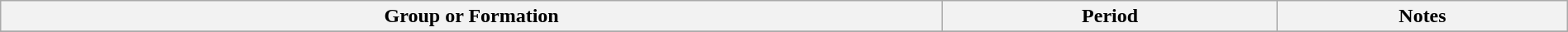<table class="wikitable sortable" style="width: 100%;">
<tr>
<th>Group or Formation</th>
<th>Period</th>
<th class="unsortable">Notes</th>
</tr>
<tr>
</tr>
</table>
